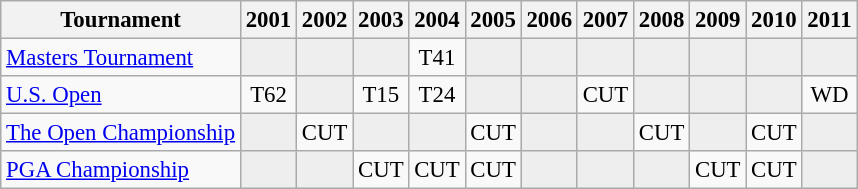<table class="wikitable" style="font-size:95%;text-align:center;">
<tr>
<th>Tournament</th>
<th>2001</th>
<th>2002</th>
<th>2003</th>
<th>2004</th>
<th>2005</th>
<th>2006</th>
<th>2007</th>
<th>2008</th>
<th>2009</th>
<th>2010</th>
<th>2011</th>
</tr>
<tr>
<td align=left><a href='#'>Masters Tournament</a></td>
<td style="background:#eeeeee;"></td>
<td style="background:#eeeeee;"></td>
<td style="background:#eeeeee;"></td>
<td>T41</td>
<td style="background:#eeeeee;"></td>
<td style="background:#eeeeee;"></td>
<td style="background:#eeeeee;"></td>
<td style="background:#eeeeee;"></td>
<td style="background:#eeeeee;"></td>
<td style="background:#eeeeee;"></td>
<td style="background:#eeeeee;"></td>
</tr>
<tr>
<td align=left><a href='#'>U.S. Open</a></td>
<td>T62</td>
<td style="background:#eeeeee;"></td>
<td>T15</td>
<td>T24</td>
<td style="background:#eeeeee;"></td>
<td style="background:#eeeeee;"></td>
<td>CUT</td>
<td style="background:#eeeeee;"></td>
<td style="background:#eeeeee;"></td>
<td style="background:#eeeeee;"></td>
<td>WD</td>
</tr>
<tr>
<td align=left><a href='#'>The Open Championship</a></td>
<td style="background:#eeeeee;"></td>
<td>CUT</td>
<td style="background:#eeeeee;"></td>
<td style="background:#eeeeee;"></td>
<td>CUT</td>
<td style="background:#eeeeee;"></td>
<td style="background:#eeeeee;"></td>
<td>CUT</td>
<td style="background:#eeeeee;"></td>
<td>CUT</td>
<td style="background:#eeeeee;"></td>
</tr>
<tr>
<td align=left><a href='#'>PGA Championship</a></td>
<td style="background:#eeeeee;"></td>
<td style="background:#eeeeee;"></td>
<td>CUT</td>
<td>CUT</td>
<td>CUT</td>
<td style="background:#eeeeee;"></td>
<td style="background:#eeeeee;"></td>
<td style="background:#eeeeee;"></td>
<td>CUT</td>
<td>CUT</td>
<td style="background:#eeeeee;"></td>
</tr>
</table>
